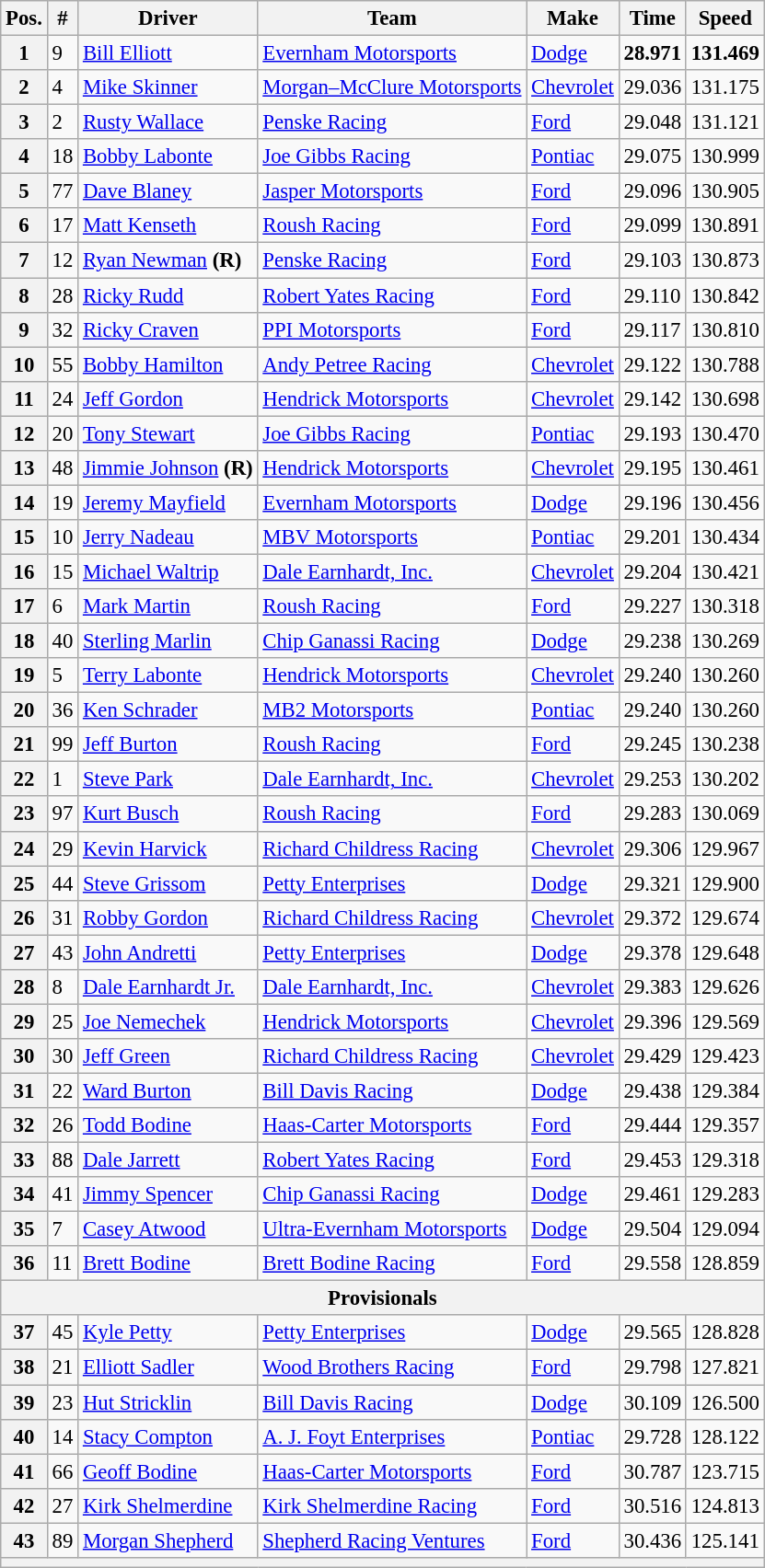<table class="wikitable" style="font-size:95%">
<tr>
<th>Pos.</th>
<th>#</th>
<th>Driver</th>
<th>Team</th>
<th>Make</th>
<th>Time</th>
<th>Speed</th>
</tr>
<tr>
<th>1</th>
<td>9</td>
<td><a href='#'>Bill Elliott</a></td>
<td><a href='#'>Evernham Motorsports</a></td>
<td><a href='#'>Dodge</a></td>
<td><strong>28.971</strong></td>
<td><strong>131.469</strong></td>
</tr>
<tr>
<th>2</th>
<td>4</td>
<td><a href='#'>Mike Skinner</a></td>
<td><a href='#'>Morgan–McClure Motorsports</a></td>
<td><a href='#'>Chevrolet</a></td>
<td>29.036</td>
<td>131.175</td>
</tr>
<tr>
<th>3</th>
<td>2</td>
<td><a href='#'>Rusty Wallace</a></td>
<td><a href='#'>Penske Racing</a></td>
<td><a href='#'>Ford</a></td>
<td>29.048</td>
<td>131.121</td>
</tr>
<tr>
<th>4</th>
<td>18</td>
<td><a href='#'>Bobby Labonte</a></td>
<td><a href='#'>Joe Gibbs Racing</a></td>
<td><a href='#'>Pontiac</a></td>
<td>29.075</td>
<td>130.999</td>
</tr>
<tr>
<th>5</th>
<td>77</td>
<td><a href='#'>Dave Blaney</a></td>
<td><a href='#'>Jasper Motorsports</a></td>
<td><a href='#'>Ford</a></td>
<td>29.096</td>
<td>130.905</td>
</tr>
<tr>
<th>6</th>
<td>17</td>
<td><a href='#'>Matt Kenseth</a></td>
<td><a href='#'>Roush Racing</a></td>
<td><a href='#'>Ford</a></td>
<td>29.099</td>
<td>130.891</td>
</tr>
<tr>
<th>7</th>
<td>12</td>
<td><a href='#'>Ryan Newman</a> <strong>(R)</strong></td>
<td><a href='#'>Penske Racing</a></td>
<td><a href='#'>Ford</a></td>
<td>29.103</td>
<td>130.873</td>
</tr>
<tr>
<th>8</th>
<td>28</td>
<td><a href='#'>Ricky Rudd</a></td>
<td><a href='#'>Robert Yates Racing</a></td>
<td><a href='#'>Ford</a></td>
<td>29.110</td>
<td>130.842</td>
</tr>
<tr>
<th>9</th>
<td>32</td>
<td><a href='#'>Ricky Craven</a></td>
<td><a href='#'>PPI Motorsports</a></td>
<td><a href='#'>Ford</a></td>
<td>29.117</td>
<td>130.810</td>
</tr>
<tr>
<th>10</th>
<td>55</td>
<td><a href='#'>Bobby Hamilton</a></td>
<td><a href='#'>Andy Petree Racing</a></td>
<td><a href='#'>Chevrolet</a></td>
<td>29.122</td>
<td>130.788</td>
</tr>
<tr>
<th>11</th>
<td>24</td>
<td><a href='#'>Jeff Gordon</a></td>
<td><a href='#'>Hendrick Motorsports</a></td>
<td><a href='#'>Chevrolet</a></td>
<td>29.142</td>
<td>130.698</td>
</tr>
<tr>
<th>12</th>
<td>20</td>
<td><a href='#'>Tony Stewart</a></td>
<td><a href='#'>Joe Gibbs Racing</a></td>
<td><a href='#'>Pontiac</a></td>
<td>29.193</td>
<td>130.470</td>
</tr>
<tr>
<th>13</th>
<td>48</td>
<td><a href='#'>Jimmie Johnson</a> <strong>(R)</strong></td>
<td><a href='#'>Hendrick Motorsports</a></td>
<td><a href='#'>Chevrolet</a></td>
<td>29.195</td>
<td>130.461</td>
</tr>
<tr>
<th>14</th>
<td>19</td>
<td><a href='#'>Jeremy Mayfield</a></td>
<td><a href='#'>Evernham Motorsports</a></td>
<td><a href='#'>Dodge</a></td>
<td>29.196</td>
<td>130.456</td>
</tr>
<tr>
<th>15</th>
<td>10</td>
<td><a href='#'>Jerry Nadeau</a></td>
<td><a href='#'>MBV Motorsports</a></td>
<td><a href='#'>Pontiac</a></td>
<td>29.201</td>
<td>130.434</td>
</tr>
<tr>
<th>16</th>
<td>15</td>
<td><a href='#'>Michael Waltrip</a></td>
<td><a href='#'>Dale Earnhardt, Inc.</a></td>
<td><a href='#'>Chevrolet</a></td>
<td>29.204</td>
<td>130.421</td>
</tr>
<tr>
<th>17</th>
<td>6</td>
<td><a href='#'>Mark Martin</a></td>
<td><a href='#'>Roush Racing</a></td>
<td><a href='#'>Ford</a></td>
<td>29.227</td>
<td>130.318</td>
</tr>
<tr>
<th>18</th>
<td>40</td>
<td><a href='#'>Sterling Marlin</a></td>
<td><a href='#'>Chip Ganassi Racing</a></td>
<td><a href='#'>Dodge</a></td>
<td>29.238</td>
<td>130.269</td>
</tr>
<tr>
<th>19</th>
<td>5</td>
<td><a href='#'>Terry Labonte</a></td>
<td><a href='#'>Hendrick Motorsports</a></td>
<td><a href='#'>Chevrolet</a></td>
<td>29.240</td>
<td>130.260</td>
</tr>
<tr>
<th>20</th>
<td>36</td>
<td><a href='#'>Ken Schrader</a></td>
<td><a href='#'>MB2 Motorsports</a></td>
<td><a href='#'>Pontiac</a></td>
<td>29.240</td>
<td>130.260</td>
</tr>
<tr>
<th>21</th>
<td>99</td>
<td><a href='#'>Jeff Burton</a></td>
<td><a href='#'>Roush Racing</a></td>
<td><a href='#'>Ford</a></td>
<td>29.245</td>
<td>130.238</td>
</tr>
<tr>
<th>22</th>
<td>1</td>
<td><a href='#'>Steve Park</a></td>
<td><a href='#'>Dale Earnhardt, Inc.</a></td>
<td><a href='#'>Chevrolet</a></td>
<td>29.253</td>
<td>130.202</td>
</tr>
<tr>
<th>23</th>
<td>97</td>
<td><a href='#'>Kurt Busch</a></td>
<td><a href='#'>Roush Racing</a></td>
<td><a href='#'>Ford</a></td>
<td>29.283</td>
<td>130.069</td>
</tr>
<tr>
<th>24</th>
<td>29</td>
<td><a href='#'>Kevin Harvick</a></td>
<td><a href='#'>Richard Childress Racing</a></td>
<td><a href='#'>Chevrolet</a></td>
<td>29.306</td>
<td>129.967</td>
</tr>
<tr>
<th>25</th>
<td>44</td>
<td><a href='#'>Steve Grissom</a></td>
<td><a href='#'>Petty Enterprises</a></td>
<td><a href='#'>Dodge</a></td>
<td>29.321</td>
<td>129.900</td>
</tr>
<tr>
<th>26</th>
<td>31</td>
<td><a href='#'>Robby Gordon</a></td>
<td><a href='#'>Richard Childress Racing</a></td>
<td><a href='#'>Chevrolet</a></td>
<td>29.372</td>
<td>129.674</td>
</tr>
<tr>
<th>27</th>
<td>43</td>
<td><a href='#'>John Andretti</a></td>
<td><a href='#'>Petty Enterprises</a></td>
<td><a href='#'>Dodge</a></td>
<td>29.378</td>
<td>129.648</td>
</tr>
<tr>
<th>28</th>
<td>8</td>
<td><a href='#'>Dale Earnhardt Jr.</a></td>
<td><a href='#'>Dale Earnhardt, Inc.</a></td>
<td><a href='#'>Chevrolet</a></td>
<td>29.383</td>
<td>129.626</td>
</tr>
<tr>
<th>29</th>
<td>25</td>
<td><a href='#'>Joe Nemechek</a></td>
<td><a href='#'>Hendrick Motorsports</a></td>
<td><a href='#'>Chevrolet</a></td>
<td>29.396</td>
<td>129.569</td>
</tr>
<tr>
<th>30</th>
<td>30</td>
<td><a href='#'>Jeff Green</a></td>
<td><a href='#'>Richard Childress Racing</a></td>
<td><a href='#'>Chevrolet</a></td>
<td>29.429</td>
<td>129.423</td>
</tr>
<tr>
<th>31</th>
<td>22</td>
<td><a href='#'>Ward Burton</a></td>
<td><a href='#'>Bill Davis Racing</a></td>
<td><a href='#'>Dodge</a></td>
<td>29.438</td>
<td>129.384</td>
</tr>
<tr>
<th>32</th>
<td>26</td>
<td><a href='#'>Todd Bodine</a></td>
<td><a href='#'>Haas-Carter Motorsports</a></td>
<td><a href='#'>Ford</a></td>
<td>29.444</td>
<td>129.357</td>
</tr>
<tr>
<th>33</th>
<td>88</td>
<td><a href='#'>Dale Jarrett</a></td>
<td><a href='#'>Robert Yates Racing</a></td>
<td><a href='#'>Ford</a></td>
<td>29.453</td>
<td>129.318</td>
</tr>
<tr>
<th>34</th>
<td>41</td>
<td><a href='#'>Jimmy Spencer</a></td>
<td><a href='#'>Chip Ganassi Racing</a></td>
<td><a href='#'>Dodge</a></td>
<td>29.461</td>
<td>129.283</td>
</tr>
<tr>
<th>35</th>
<td>7</td>
<td><a href='#'>Casey Atwood</a></td>
<td><a href='#'>Ultra-Evernham Motorsports</a></td>
<td><a href='#'>Dodge</a></td>
<td>29.504</td>
<td>129.094</td>
</tr>
<tr>
<th>36</th>
<td>11</td>
<td><a href='#'>Brett Bodine</a></td>
<td><a href='#'>Brett Bodine Racing</a></td>
<td><a href='#'>Ford</a></td>
<td>29.558</td>
<td>128.859</td>
</tr>
<tr>
<th colspan="7">Provisionals</th>
</tr>
<tr>
<th>37</th>
<td>45</td>
<td><a href='#'>Kyle Petty</a></td>
<td><a href='#'>Petty Enterprises</a></td>
<td><a href='#'>Dodge</a></td>
<td>29.565</td>
<td>128.828</td>
</tr>
<tr>
<th>38</th>
<td>21</td>
<td><a href='#'>Elliott Sadler</a></td>
<td><a href='#'>Wood Brothers Racing</a></td>
<td><a href='#'>Ford</a></td>
<td>29.798</td>
<td>127.821</td>
</tr>
<tr>
<th>39</th>
<td>23</td>
<td><a href='#'>Hut Stricklin</a></td>
<td><a href='#'>Bill Davis Racing</a></td>
<td><a href='#'>Dodge</a></td>
<td>30.109</td>
<td>126.500</td>
</tr>
<tr>
<th>40</th>
<td>14</td>
<td><a href='#'>Stacy Compton</a></td>
<td><a href='#'>A. J. Foyt Enterprises</a></td>
<td><a href='#'>Pontiac</a></td>
<td>29.728</td>
<td>128.122</td>
</tr>
<tr>
<th>41</th>
<td>66</td>
<td><a href='#'>Geoff Bodine</a></td>
<td><a href='#'>Haas-Carter Motorsports</a></td>
<td><a href='#'>Ford</a></td>
<td>30.787</td>
<td>123.715</td>
</tr>
<tr>
<th>42</th>
<td>27</td>
<td><a href='#'>Kirk Shelmerdine</a></td>
<td><a href='#'>Kirk Shelmerdine Racing</a></td>
<td><a href='#'>Ford</a></td>
<td>30.516</td>
<td>124.813</td>
</tr>
<tr>
<th>43</th>
<td>89</td>
<td><a href='#'>Morgan Shepherd</a></td>
<td><a href='#'>Shepherd Racing Ventures</a></td>
<td><a href='#'>Ford</a></td>
<td>30.436</td>
<td>125.141</td>
</tr>
<tr>
<th colspan="7"></th>
</tr>
</table>
